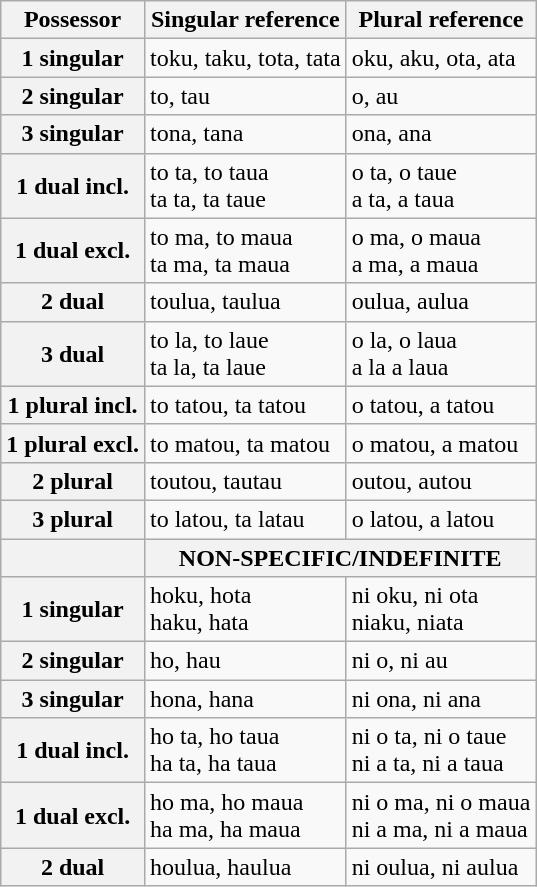<table class="wikitable">
<tr>
<th>Possessor</th>
<th>Singular reference</th>
<th>Plural reference</th>
</tr>
<tr>
<th>1 singular</th>
<td>toku, taku, tota, tata</td>
<td>oku, aku, ota, ata</td>
</tr>
<tr>
<th>2 singular</th>
<td>to, tau</td>
<td>o, au</td>
</tr>
<tr>
<th>3 singular</th>
<td>tona, tana</td>
<td>ona, ana</td>
</tr>
<tr>
<th>1 dual incl.</th>
<td>to ta, to taua<br>ta ta, ta taue</td>
<td>o ta, o taue<br>a ta, a taua</td>
</tr>
<tr>
<th>1 dual excl.</th>
<td>to ma, to maua<br>ta ma, ta maua</td>
<td>o ma, o maua<br>a ma, a maua</td>
</tr>
<tr>
<th>2 dual</th>
<td>toulua, taulua</td>
<td>oulua, aulua</td>
</tr>
<tr>
<th>3 dual</th>
<td>to la, to laue<br>ta la, ta laue</td>
<td>o la, o laua<br>a la a laua</td>
</tr>
<tr>
<th>1 plural incl.</th>
<td>to tatou, ta tatou</td>
<td>o tatou, a tatou</td>
</tr>
<tr>
<th>1 plural excl.</th>
<td>to matou, ta matou</td>
<td>o matou, a matou</td>
</tr>
<tr>
<th>2 plural</th>
<td>toutou, tautau</td>
<td>outou, autou</td>
</tr>
<tr>
<th>3 plural</th>
<td>to latou, ta latau</td>
<td>o latou, a latou</td>
</tr>
<tr>
<th></th>
<th colspan="2">NON-SPECIFIC/INDEFINITE</th>
</tr>
<tr>
<th>1 singular</th>
<td>hoku, hota<br>haku, hata</td>
<td>ni oku, ni ota<br>niaku, niata</td>
</tr>
<tr>
<th>2 singular</th>
<td>ho, hau</td>
<td>ni o, ni au</td>
</tr>
<tr>
<th>3 singular</th>
<td>hona, hana</td>
<td>ni ona, ni ana</td>
</tr>
<tr>
<th>1 dual incl.</th>
<td>ho ta, ho taua<br>ha ta, ha taua</td>
<td>ni o ta, ni o taue<br>ni a ta, ni a taua</td>
</tr>
<tr>
<th>1 dual excl.</th>
<td>ho ma, ho maua<br>ha ma, ha maua</td>
<td>ni o ma, ni o maua<br>ni a ma, ni a maua</td>
</tr>
<tr>
<th>2 dual</th>
<td>houlua, haulua</td>
<td>ni oulua, ni aulua</td>
</tr>
</table>
